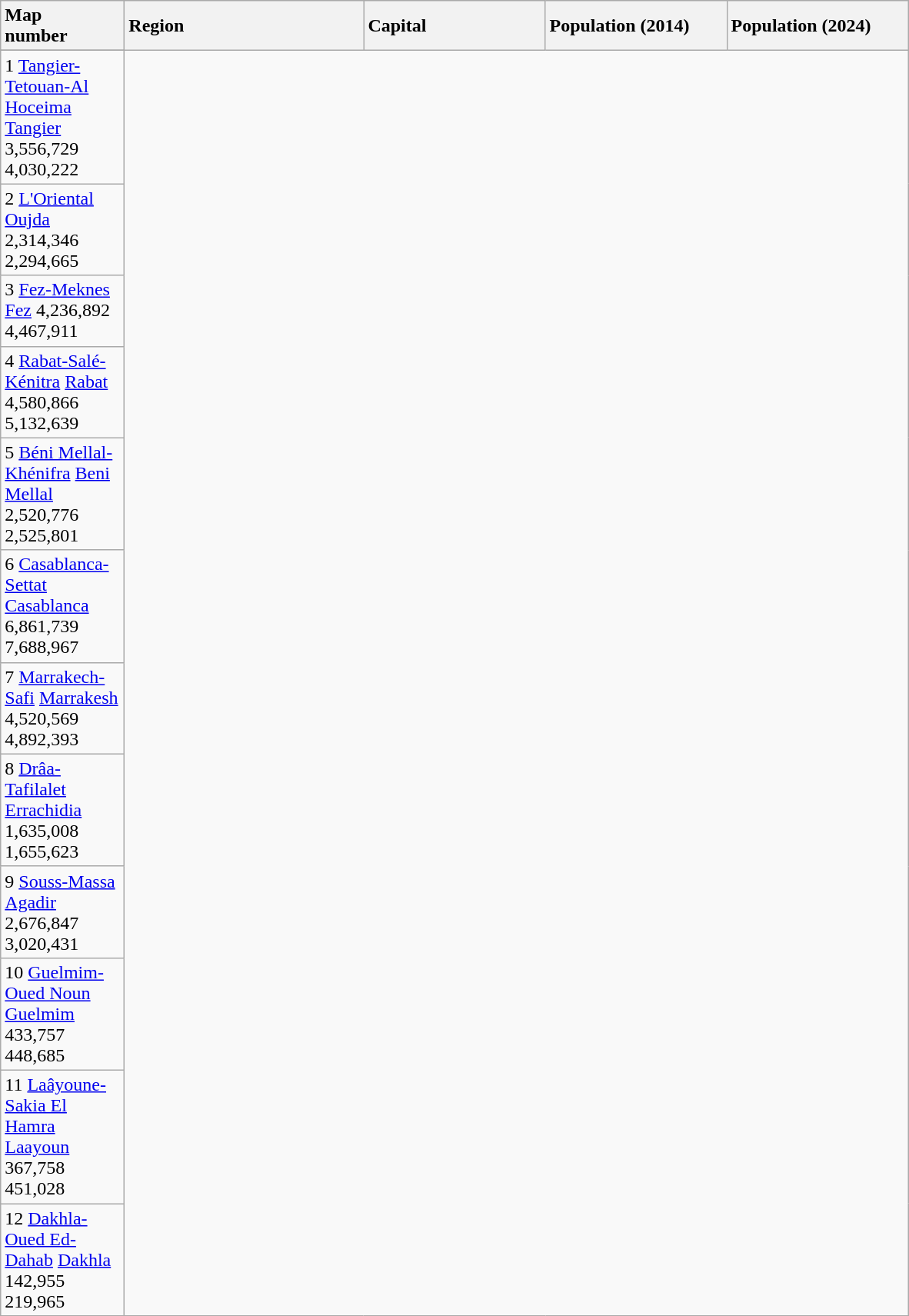<table class="wikitable sortable">
<tr>
<th style="text-align:left;width:100px">Map<br>number</th>
<th style="text-align:left;width:200px">Region</th>
<th style="text-align:left;width:150px">Capital</th>
<th style="text-align:left;width:150px">Population (2014)</th>
<th style="text-align:left;width:150px".>Population (2024)</th>
</tr>
<tr>
</tr>
<tr>
<td>1   <a href='#'>Tangier-Tetouan-Al Hoceima</a>   <a href='#'>Tangier</a>  3,556,729  4,030,222</td>
</tr>
<tr>
<td>2   <a href='#'>L'Oriental</a>   <a href='#'>Oujda</a>  2,314,346  2,294,665</td>
</tr>
<tr>
<td>3  <a href='#'>Fez-Meknes</a>   <a href='#'>Fez</a>  4,236,892<br> 4,467,911</td>
</tr>
<tr>
<td>4   <a href='#'>Rabat-Salé-Kénitra</a>  <a href='#'>Rabat</a>  4,580,866  5,132,639</td>
</tr>
<tr>
<td>5   <a href='#'>Béni Mellal-Khénifra</a>  <a href='#'>Beni Mellal</a>  2,520,776  2,525,801</td>
</tr>
<tr>
<td>6   <a href='#'>Casablanca-Settat</a>   <a href='#'>Casablanca</a>  6,861,739  7,688,967</td>
</tr>
<tr>
<td>7   <a href='#'>Marrakech-Safi</a>   <a href='#'>Marrakesh</a>  4,520,569  4,892,393</td>
</tr>
<tr>
<td>8   <a href='#'>Drâa-Tafilalet</a> <a href='#'>Errachidia</a>  1,635,008  1,655,623</td>
</tr>
<tr>
<td>9   <a href='#'>Souss-Massa</a>   <a href='#'>Agadir</a>  2,676,847  3,020,431</td>
</tr>
<tr>
<td>10   <a href='#'>Guelmim-Oued Noun</a>  <a href='#'>Guelmim</a>  433,757  448,685</td>
</tr>
<tr>
<td>11   <a href='#'>Laâyoune-Sakia El Hamra</a>  <a href='#'>Laayoun</a>  367,758  451,028</td>
</tr>
<tr>
<td>12   <a href='#'>Dakhla-Oued Ed-Dahab</a>  <a href='#'>Dakhla</a>  142,955  219,965</td>
</tr>
</table>
